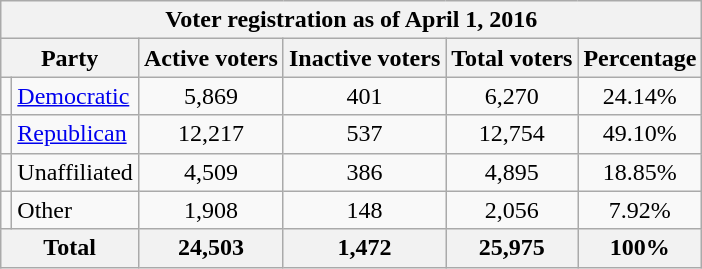<table class=wikitable>
<tr>
<th colspan = 6>Voter registration as of April 1, 2016</th>
</tr>
<tr>
<th colspan = 2>Party</th>
<th>Active voters</th>
<th>Inactive voters</th>
<th>Total voters</th>
<th>Percentage</th>
</tr>
<tr>
<td></td>
<td><a href='#'>Democratic</a></td>
<td style="text-align:center;">5,869</td>
<td style="text-align:center;">401</td>
<td style="text-align:center;">6,270</td>
<td style="text-align:center;">24.14%</td>
</tr>
<tr>
<td></td>
<td><a href='#'>Republican</a></td>
<td style="text-align:center;">12,217</td>
<td style="text-align:center;">537</td>
<td style="text-align:center;">12,754</td>
<td style="text-align:center;">49.10%</td>
</tr>
<tr>
<td></td>
<td>Unaffiliated</td>
<td style="text-align:center;">4,509</td>
<td style="text-align:center;">386</td>
<td style="text-align:center;">4,895</td>
<td style="text-align:center;">18.85%</td>
</tr>
<tr>
<td></td>
<td>Other</td>
<td style="text-align:center;">1,908</td>
<td style="text-align:center;">148</td>
<td style="text-align:center;">2,056</td>
<td style="text-align:center;">7.92%</td>
</tr>
<tr>
<th colspan = 2>Total</th>
<th style="text-align:center;">24,503</th>
<th style="text-align:center;">1,472</th>
<th style="text-align:center;">25,975</th>
<th style="text-align:center;">100%</th>
</tr>
</table>
